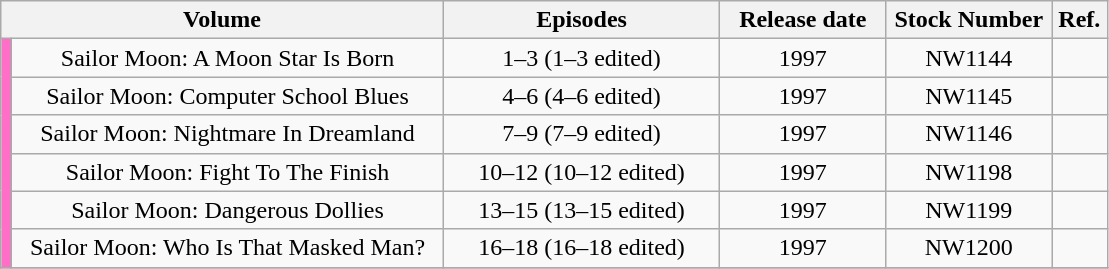<table class="wikitable" style="text-align: center;">
<tr>
<th colspan="2">Volume</th>
<th width="25%">Episodes</th>
<th width="15%">Release date</th>
<th width="15%">Stock Number</th>
<th width="5%">Ref.</th>
</tr>
<tr>
<td rowspan="6" width="1%" style="background: #FF6EC7;"></td>
<td>Sailor Moon: A Moon Star Is Born</td>
<td>1–3 (1–3 edited)</td>
<td>1997</td>
<td>NW1144</td>
<td></td>
</tr>
<tr>
<td>Sailor Moon: Computer School Blues</td>
<td>4–6 (4–6 edited)</td>
<td>1997</td>
<td>NW1145</td>
<td></td>
</tr>
<tr>
<td>Sailor Moon: Nightmare In Dreamland</td>
<td>7–9 (7–9 edited)</td>
<td>1997</td>
<td>NW1146</td>
<td></td>
</tr>
<tr>
<td>Sailor Moon: Fight To The Finish</td>
<td>10–12 (10–12 edited)</td>
<td>1997</td>
<td>NW1198</td>
<td></td>
</tr>
<tr>
<td>Sailor Moon: Dangerous Dollies</td>
<td>13–15 (13–15 edited)</td>
<td>1997</td>
<td>NW1199</td>
<td></td>
</tr>
<tr>
<td>Sailor Moon: Who Is That Masked Man?</td>
<td>16–18 (16–18 edited)</td>
<td>1997</td>
<td>NW1200</td>
<td></td>
</tr>
<tr>
</tr>
</table>
